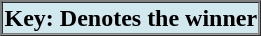<table border=1 cellspacing=0 cellpadding=1>
<tr style="background:#D1E8EF;">
<td><strong>Key: Denotes the winner</strong></td>
</tr>
</table>
